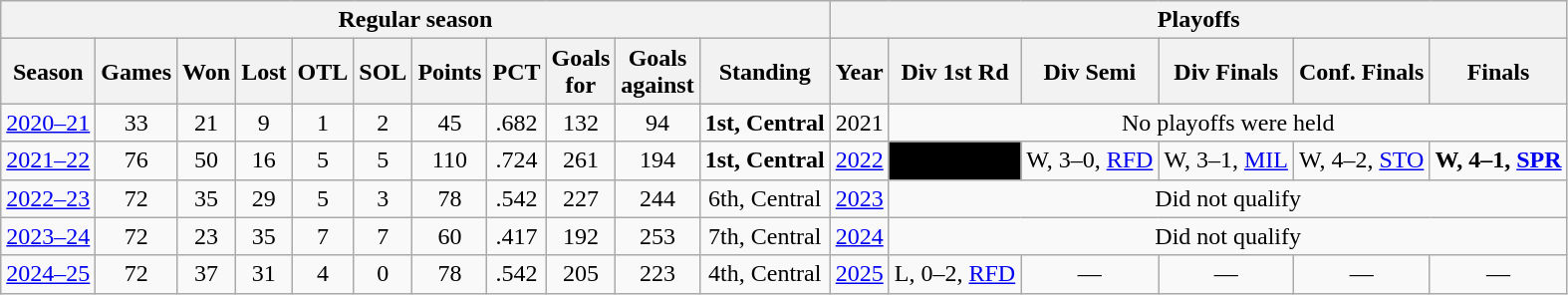<table class="wikitable" style="text-align:center;">
<tr>
<th colspan=11>Regular season</th>
<th colspan=6>Playoffs</th>
</tr>
<tr>
<th>Season</th>
<th>Games</th>
<th>Won</th>
<th>Lost</th>
<th>OTL</th>
<th>SOL</th>
<th>Points</th>
<th>PCT</th>
<th>Goals<br>for</th>
<th>Goals<br>against</th>
<th>Standing</th>
<th>Year</th>
<th>Div 1st Rd</th>
<th>Div Semi</th>
<th>Div Finals</th>
<th>Conf. Finals</th>
<th>Finals</th>
</tr>
<tr>
<td><a href='#'>2020–21</a></td>
<td>33</td>
<td>21</td>
<td>9</td>
<td>1</td>
<td>2</td>
<td>45</td>
<td>.682</td>
<td>132</td>
<td>94</td>
<td><strong>1st, Central</strong></td>
<td>2021</td>
<td colspan="5">No playoffs were held</td>
</tr>
<tr>
<td><a href='#'>2021–22</a></td>
<td>76</td>
<td>50</td>
<td>16</td>
<td>5</td>
<td>5</td>
<td>110</td>
<td>.724</td>
<td>261</td>
<td>194</td>
<td><strong>1st, Central</strong></td>
<td><a href='#'>2022</a></td>
<td bgcolor=#000000>—</td>
<td>W, 3–0, <a href='#'>RFD</a></td>
<td>W, 3–1, <a href='#'>MIL</a></td>
<td>W, 4–2, <a href='#'>STO</a></td>
<td><strong>W, 4–1, <a href='#'>SPR</a></strong></td>
</tr>
<tr>
<td><a href='#'>2022–23</a></td>
<td>72</td>
<td>35</td>
<td>29</td>
<td>5</td>
<td>3</td>
<td>78</td>
<td>.542</td>
<td>227</td>
<td>244</td>
<td>6th, Central</td>
<td><a href='#'>2023</a></td>
<td colspan="5">Did not qualify</td>
</tr>
<tr>
<td><a href='#'>2023–24</a></td>
<td>72</td>
<td>23</td>
<td>35</td>
<td>7</td>
<td>7</td>
<td>60</td>
<td>.417</td>
<td>192</td>
<td>253</td>
<td>7th, Central</td>
<td><a href='#'>2024</a></td>
<td colspan="5">Did not qualify</td>
</tr>
<tr>
<td><a href='#'>2024–25</a></td>
<td>72</td>
<td>37</td>
<td>31</td>
<td>4</td>
<td>0</td>
<td>78</td>
<td>.542</td>
<td>205</td>
<td>223</td>
<td>4th, Central</td>
<td><a href='#'>2025</a></td>
<td>L, 0–2, <a href='#'>RFD</a></td>
<td>—</td>
<td>—</td>
<td>—</td>
<td>—</td>
</tr>
</table>
